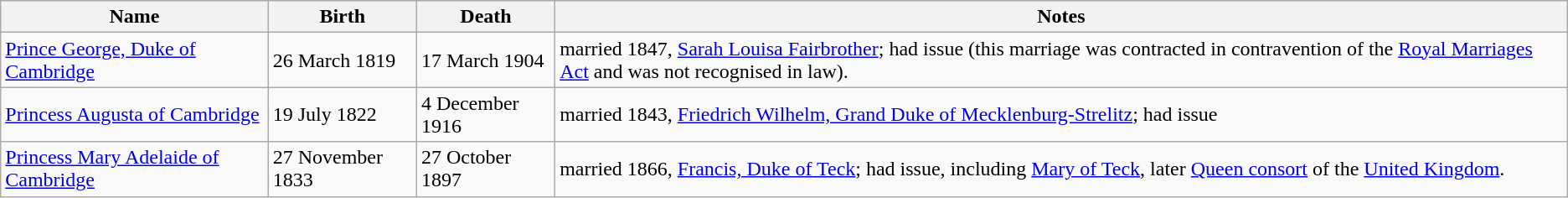<table class="wikitable">
<tr>
<th>Name</th>
<th>Birth</th>
<th>Death</th>
<th>Notes</th>
</tr>
<tr>
<td><a href='#'>Prince George, Duke of Cambridge</a></td>
<td>26 March 1819</td>
<td>17 March 1904</td>
<td>married 1847, <a href='#'>Sarah Louisa Fairbrother</a>; had issue (this marriage was contracted in contravention of the <a href='#'>Royal Marriages Act</a> and was not recognised in law).</td>
</tr>
<tr>
<td><a href='#'>Princess Augusta of Cambridge</a></td>
<td>19 July 1822</td>
<td>4 December 1916</td>
<td>married 1843, <a href='#'>Friedrich Wilhelm, Grand Duke of Mecklenburg-Strelitz</a>; had issue</td>
</tr>
<tr>
<td><a href='#'>Princess Mary Adelaide of Cambridge</a></td>
<td>27 November 1833</td>
<td>27 October 1897</td>
<td>married 1866, <a href='#'>Francis, Duke of Teck</a>; had issue, including <a href='#'>Mary of Teck</a>, later <a href='#'>Queen consort</a> of the <a href='#'>United Kingdom</a>.</td>
</tr>
</table>
